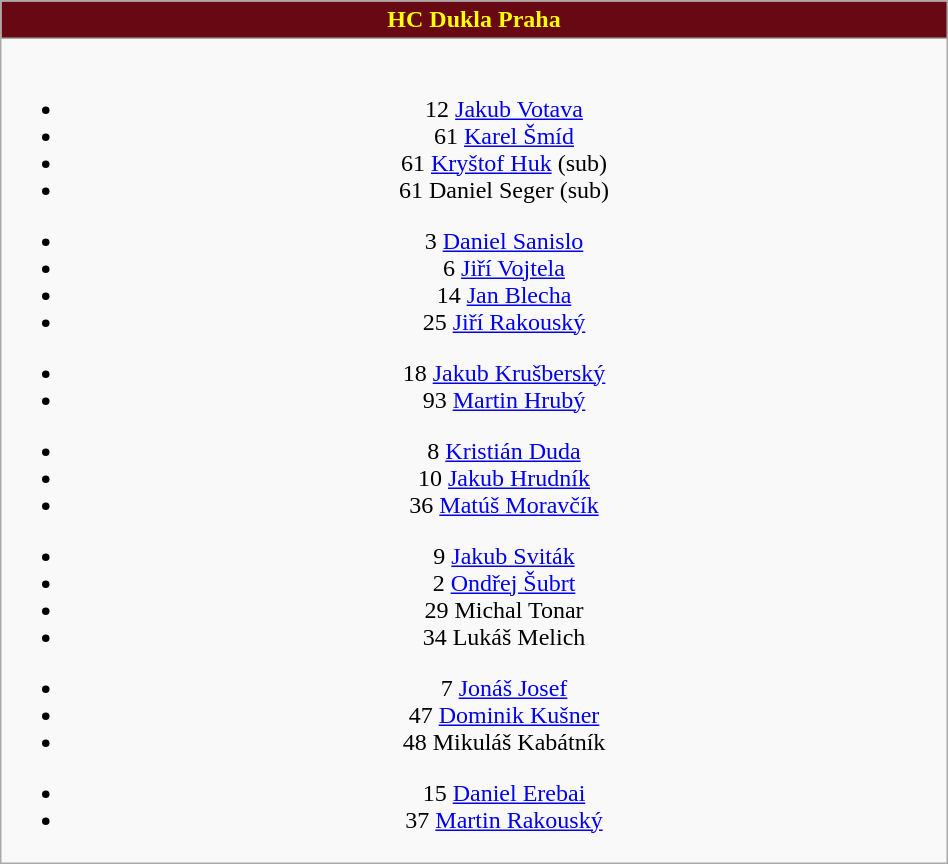<table class="wikitable" style="font-size:100%; text-align:center;" width=50%>
<tr>
<th colspan=5 style="background-color:#670813;color:yellow;text-align:center;"> HC Dukla Praha</th>
</tr>
<tr>
<td><br>
<ul><li>12  <a href='#'>Jakub Votava</a></li><li>61  <a href='#'>Karel Šmíd</a></li><li>61  <a href='#'>Kryštof Huk</a> (sub)</li><li>61  Daniel Seger (sub)</li></ul><ul><li>3  <a href='#'>Daniel Sanislo</a></li><li>6  <a href='#'>Jiří Vojtela</a></li><li>14  <a href='#'>Jan Blecha</a></li><li>25  <a href='#'>Jiří Rakouský</a></li></ul><ul><li>18  <a href='#'>Jakub Krušberský</a></li><li>93  <a href='#'>Martin Hrubý</a></li></ul><ul><li>8  <a href='#'>Kristián Duda</a></li><li>10  <a href='#'>Jakub Hrudník</a></li><li>36  <a href='#'>Matúš Moravčík</a></li></ul><ul><li>9  <a href='#'>Jakub Sviták</a></li><li>2  <a href='#'>Ondřej Šubrt</a></li><li>29   Michal Tonar</li><li>34  Lukáš Melich</li></ul><ul><li>7  <a href='#'>Jonáš Josef</a></li><li>47  <a href='#'>Dominik Kušner</a></li><li>48  Mikuláš Kabátník</li></ul><ul><li>15  <a href='#'>Daniel Erebai</a></li><li>37  <a href='#'>Martin Rakouský</a></li></ul></td>
</tr>
</table>
